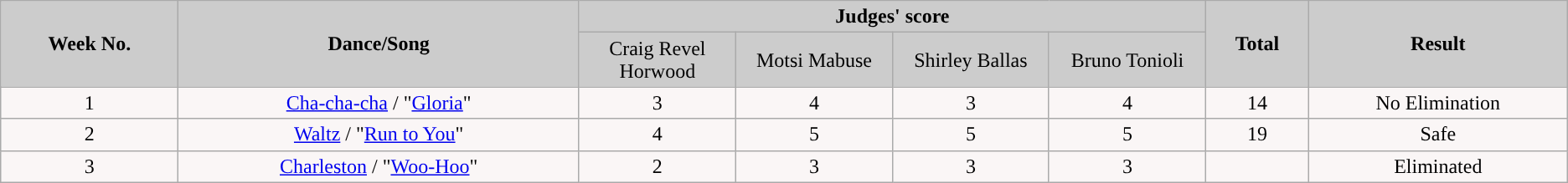<table class="wikitable">
<tr>
<th rowspan="2" style="background:#ccc; text-align:Center;"><strong>Week No.</strong></th>
<th rowspan="2" style="background:#ccc; text-align:Center;"><strong>Dance/Song</strong></th>
<th colspan="4" style="background:#ccc; text-align:Center;"><strong>Judges' score</strong></th>
<th rowspan="2" style="background:#ccc; text-align:Center;"><strong>Total</strong></th>
<th rowspan="2" style="background:#ccc; text-align:Center;"><strong>Result</strong></th>
</tr>
<tr style="text-align:center; background:#ccc;">
<td style="width:10%; ">Craig Revel Horwood</td>
<td style="width:10%; ">Motsi Mabuse</td>
<td style="width:10%; ">Shirley Ballas</td>
<td style="width:10%; ">Bruno Tonioli</td>
</tr>
<tr style="text-align:center; background:#faf6f6">
<td>1</td>
<td><a href='#'>Cha-cha-cha</a> / "<a href='#'>Gloria</a>"</td>
<td>3</td>
<td>4</td>
<td>3</td>
<td>4</td>
<td>14</td>
<td>No Elimination</td>
</tr>
<tr style="text-align:center; background:#faf6f6">
<td>2</td>
<td><a href='#'>Waltz</a> / "<a href='#'>Run to You</a>"</td>
<td>4</td>
<td>5</td>
<td>5</td>
<td>5</td>
<td>19</td>
<td>Safe</td>
</tr>
<tr style="text-align:center; background:#faf6f6">
<td>3</td>
<td><a href='#'>Charleston</a> / "<a href='#'>Woo-Hoo</a>"</td>
<td>2</td>
<td>3</td>
<td>3</td>
<td>3</td>
<td></td>
<td>Eliminated</td>
</tr>
</table>
